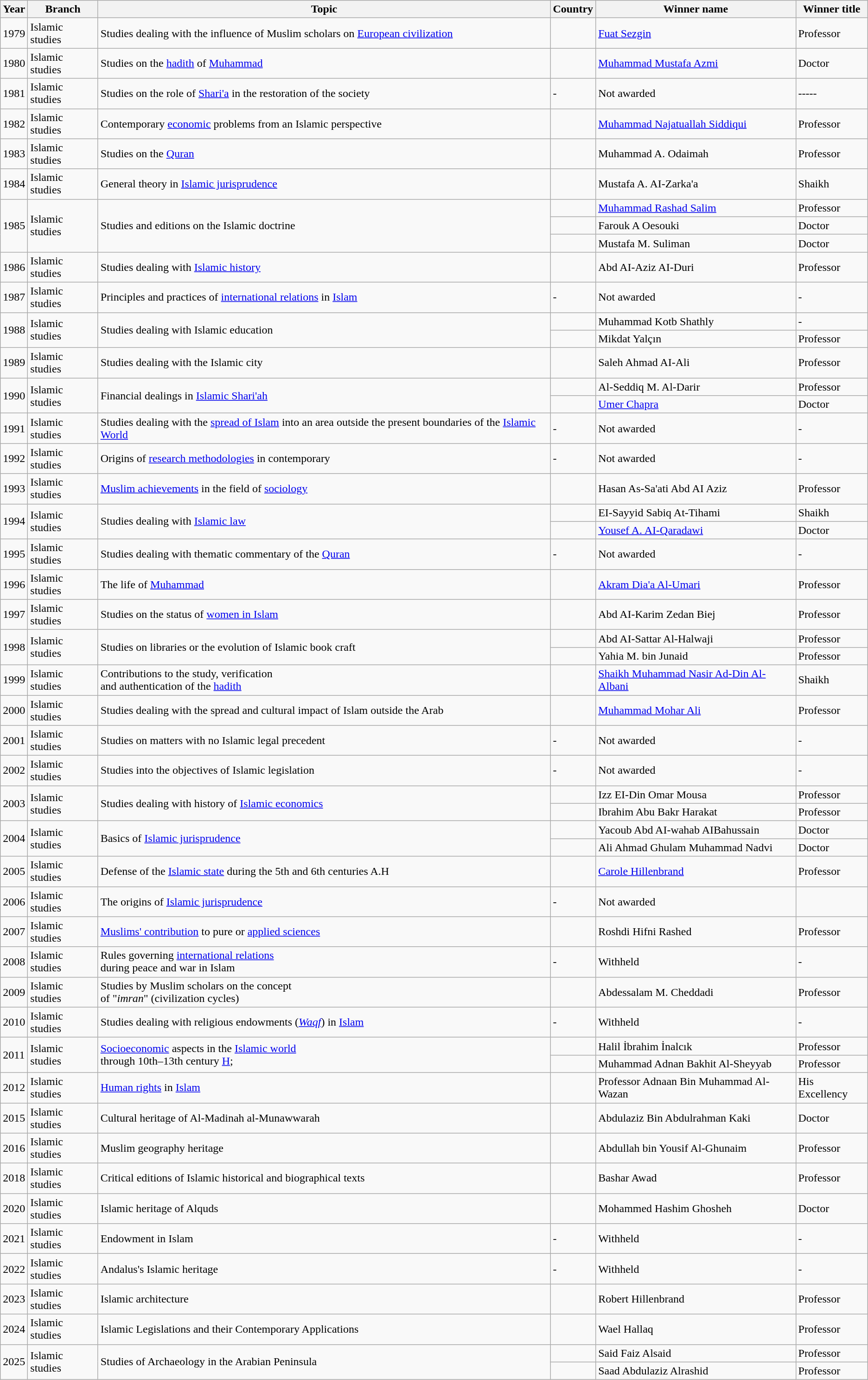<table class="wikitable sortable">
<tr>
<th>Year</th>
<th>Branch</th>
<th>Topic</th>
<th>Country</th>
<th>Winner name</th>
<th>Winner title</th>
</tr>
<tr>
<td>1979</td>
<td>Islamic studies</td>
<td>Studies dealing with the influence of Muslim scholars on <a href='#'>European civilization</a></td>
<td></td>
<td><a href='#'>Fuat Sezgin</a></td>
<td>Professor</td>
</tr>
<tr>
<td>1980</td>
<td>Islamic studies</td>
<td>Studies on the <a href='#'>hadith</a> of <a href='#'>Muhammad</a></td>
<td></td>
<td><a href='#'>Muhammad Mustafa Azmi</a></td>
<td>Doctor</td>
</tr>
<tr>
<td>1981</td>
<td>Islamic studies</td>
<td>Studies on the role of <a href='#'>Shari'a</a> in the restoration of the society</td>
<td>-</td>
<td>Not awarded</td>
<td>-----</td>
</tr>
<tr>
<td>1982</td>
<td>Islamic studies</td>
<td>Contemporary <a href='#'>economic</a> problems from an Islamic perspective</td>
<td></td>
<td><a href='#'>Muhammad Najatuallah Siddiqui</a></td>
<td>Professor</td>
</tr>
<tr>
<td>1983</td>
<td>Islamic studies</td>
<td>Studies on the <a href='#'>Quran</a></td>
<td></td>
<td>Muhammad A. Odaimah</td>
<td>Professor</td>
</tr>
<tr>
<td>1984</td>
<td>Islamic studies</td>
<td>General theory in <a href='#'>Islamic jurisprudence</a></td>
<td></td>
<td>Mustafa A. AI-Zarka'a</td>
<td>Shaikh</td>
</tr>
<tr>
<td rowspan=3>1985</td>
<td rowspan=3>Islamic studies</td>
<td rowspan=3>Studies and editions on the Islamic doctrine</td>
<td></td>
<td><a href='#'>Muhammad Rashad Salim</a></td>
<td>Professor</td>
</tr>
<tr>
<td></td>
<td>Farouk A Oesouki</td>
<td>Doctor</td>
</tr>
<tr>
<td></td>
<td>Mustafa M. Suliman</td>
<td>Doctor</td>
</tr>
<tr>
<td>1986</td>
<td>Islamic studies</td>
<td>Studies dealing with <a href='#'>Islamic history</a></td>
<td></td>
<td>Abd AI-Aziz AI-Duri</td>
<td>Professor</td>
</tr>
<tr>
<td>1987</td>
<td>Islamic studies</td>
<td>Principles and practices of <a href='#'>international relations</a> in <a href='#'>Islam</a></td>
<td>-</td>
<td>Not awarded</td>
<td>-</td>
</tr>
<tr>
<td rowspan=2>1988</td>
<td rowspan=2>Islamic studies</td>
<td rowspan=2>Studies dealing with Islamic education</td>
<td></td>
<td>Muhammad Kotb Shathly</td>
<td>-</td>
</tr>
<tr>
<td></td>
<td>Mikdat Yalçın</td>
<td>Professor</td>
</tr>
<tr>
<td>1989</td>
<td>Islamic studies</td>
<td>Studies dealing with the Islamic city</td>
<td></td>
<td>Saleh Ahmad AI-Ali</td>
<td>Professor</td>
</tr>
<tr>
<td rowspan=2>1990</td>
<td rowspan=2>Islamic studies</td>
<td rowspan=2>Financial dealings in <a href='#'>Islamic Shari'ah</a></td>
<td></td>
<td>Al-Seddiq M. Al-Darir</td>
<td>Professor</td>
</tr>
<tr>
<td></td>
<td><a href='#'>Umer Chapra</a></td>
<td>Doctor</td>
</tr>
<tr>
<td>1991</td>
<td>Islamic studies</td>
<td>Studies dealing with the <a href='#'>spread of Islam</a> into an area outside the present boundaries of the <a href='#'>Islamic World</a></td>
<td>-</td>
<td>Not awarded</td>
<td>-</td>
</tr>
<tr>
<td>1992</td>
<td>Islamic studies</td>
<td>Origins of <a href='#'>research methodologies</a> in contemporary</td>
<td>-</td>
<td>Not awarded</td>
<td>-</td>
</tr>
<tr>
<td>1993</td>
<td>Islamic studies</td>
<td><a href='#'>Muslim achievements</a> in the field of <a href='#'>sociology</a></td>
<td></td>
<td>Hasan As-Sa'ati Abd AI Aziz</td>
<td>Professor</td>
</tr>
<tr>
<td rowspan=2>1994</td>
<td rowspan=2>Islamic studies</td>
<td rowspan=2>Studies dealing with <a href='#'>Islamic law</a></td>
<td></td>
<td>EI-Sayyid Sabiq At-Tihami</td>
<td>Shaikh</td>
</tr>
<tr>
<td></td>
<td><a href='#'>Yousef A. AI-Qaradawi</a></td>
<td>Doctor</td>
</tr>
<tr>
<td>1995</td>
<td>Islamic studies</td>
<td>Studies dealing with thematic commentary of the <a href='#'>Quran</a></td>
<td>-</td>
<td>Not awarded</td>
<td>-</td>
</tr>
<tr>
<td>1996</td>
<td>Islamic studies</td>
<td>The life of <a href='#'>Muhammad</a></td>
<td></td>
<td><a href='#'>Akram Dia'a Al-Umari</a></td>
<td>Professor</td>
</tr>
<tr>
<td>1997</td>
<td>Islamic studies</td>
<td>Studies on the status of <a href='#'>women in Islam</a></td>
<td></td>
<td>Abd AI-Karim Zedan Biej</td>
<td>Professor</td>
</tr>
<tr>
<td rowspan=2>1998</td>
<td rowspan=2>Islamic studies</td>
<td rowspan=2>Studies on libraries or the evolution of Islamic book craft</td>
<td></td>
<td>Abd AI-Sattar Al-Halwaji</td>
<td>Professor</td>
</tr>
<tr>
<td></td>
<td>Yahia M. bin Junaid</td>
<td>Professor</td>
</tr>
<tr>
<td>1999</td>
<td>Islamic studies</td>
<td>Contributions to the study, verification<br> and authentication of the <a href='#'>hadith</a></td>
<td></td>
<td><a href='#'>Shaikh Muhammad Nasir Ad-Din Al-Albani</a></td>
<td>Shaikh</td>
</tr>
<tr>
<td>2000</td>
<td>Islamic studies</td>
<td>Studies dealing with the spread and cultural impact of Islam outside the Arab</td>
<td></td>
<td><a href='#'>Muhammad Mohar Ali</a></td>
<td>Professor</td>
</tr>
<tr>
<td>2001</td>
<td>Islamic studies</td>
<td>Studies on matters with no Islamic legal precedent</td>
<td>-</td>
<td>Not awarded</td>
<td>-</td>
</tr>
<tr>
<td>2002</td>
<td>Islamic studies</td>
<td>Studies into the objectives of Islamic legislation</td>
<td>-</td>
<td>Not awarded</td>
<td>-</td>
</tr>
<tr>
<td rowspan=2>2003</td>
<td rowspan=2>Islamic studies</td>
<td rowspan=2>Studies dealing with history of <a href='#'>Islamic economics</a></td>
<td></td>
<td>Izz EI-Din Omar Mousa</td>
<td>Professor</td>
</tr>
<tr>
<td></td>
<td>Ibrahim Abu Bakr Harakat</td>
<td>Professor</td>
</tr>
<tr>
<td rowspan=2>2004</td>
<td rowspan=2>Islamic studies</td>
<td rowspan=2>Basics of <a href='#'>Islamic jurisprudence</a></td>
<td></td>
<td>Yacoub Abd AI-wahab AIBahussain</td>
<td>Doctor</td>
</tr>
<tr>
<td></td>
<td>Ali Ahmad Ghulam Muhammad Nadvi</td>
<td>Doctor</td>
</tr>
<tr>
<td>2005</td>
<td>Islamic studies</td>
<td>Defense of the <a href='#'>Islamic state</a> during the 5th and 6th centuries A.H</td>
<td></td>
<td><a href='#'>Carole Hillenbrand</a></td>
<td>Professor</td>
</tr>
<tr>
<td>2006</td>
<td>Islamic studies</td>
<td>The origins of <a href='#'>Islamic jurisprudence</a></td>
<td>-</td>
<td>Not awarded</td>
<td></td>
</tr>
<tr>
<td>2007</td>
<td>Islamic studies</td>
<td><a href='#'>Muslims' contribution</a> to pure or <a href='#'>applied sciences</a></td>
<td></td>
<td>Roshdi Hifni Rashed</td>
<td>Professor</td>
</tr>
<tr>
<td>2008</td>
<td>Islamic studies</td>
<td>Rules governing <a href='#'>international relations</a> <br>during peace and war in Islam</td>
<td>-</td>
<td>Withheld</td>
<td>-</td>
</tr>
<tr>
<td>2009</td>
<td>Islamic studies</td>
<td>Studies by Muslim scholars on the concept<br> of "<em>imran</em>" (civilization cycles)</td>
<td></td>
<td>Abdessalam M. Cheddadi</td>
<td>Professor</td>
</tr>
<tr>
<td>2010</td>
<td>Islamic studies</td>
<td>Studies dealing with religious endowments (<em><a href='#'>Waqf</a></em>) in <a href='#'>Islam</a></td>
<td>-</td>
<td>Withheld</td>
<td>-</td>
</tr>
<tr>
<td rowspan=2>2011</td>
<td rowspan=2>Islamic studies</td>
<td rowspan=2><a href='#'>Socioeconomic</a> aspects in the <a href='#'>Islamic world</a><br> through 10th–13th century <a href='#'>H</a>;</td>
<td></td>
<td>Halil İbrahim İnalcık</td>
<td>Professor</td>
</tr>
<tr>
<td></td>
<td>Muhammad Adnan Bakhit Al-Sheyyab</td>
<td>Professor</td>
</tr>
<tr>
<td>2012</td>
<td>Islamic studies</td>
<td><a href='#'>Human rights</a> in <a href='#'>Islam</a></td>
<td></td>
<td>Professor Adnaan Bin Muhammad Al-Wazan</td>
<td>His Excellency</td>
</tr>
<tr>
<td>2015</td>
<td>Islamic studies</td>
<td>Cultural heritage of Al-Madinah al-Munawwarah</td>
<td></td>
<td>Abdulaziz Bin Abdulrahman Kaki</td>
<td>Doctor</td>
</tr>
<tr>
<td>2016</td>
<td>Islamic studies</td>
<td>Muslim geography heritage</td>
<td></td>
<td>Abdullah bin Yousif Al-Ghunaim</td>
<td>Professor</td>
</tr>
<tr>
<td>2018</td>
<td>Islamic studies</td>
<td>Critical editions of Islamic historical and biographical texts</td>
<td></td>
<td>Bashar Awad</td>
<td>Professor</td>
</tr>
<tr>
<td>2020</td>
<td>Islamic studies</td>
<td>Islamic heritage of Alquds</td>
<td></td>
<td>Mohammed Hashim Ghosheh</td>
<td>Doctor</td>
</tr>
<tr>
<td>2021</td>
<td>Islamic studies</td>
<td>Endowment in Islam</td>
<td>-</td>
<td>Withheld</td>
<td>-</td>
</tr>
<tr>
<td>2022</td>
<td>Islamic studies</td>
<td>Andalus's Islamic heritage</td>
<td>-</td>
<td>Withheld</td>
<td>-</td>
</tr>
<tr>
<td>2023</td>
<td>Islamic studies</td>
<td>Islamic architecture</td>
<td></td>
<td>Robert Hillenbrand</td>
<td>Professor</td>
</tr>
<tr>
<td>2024</td>
<td>Islamic studies</td>
<td>Islamic Legislations and their Contemporary Applications</td>
<td></td>
<td>Wael Hallaq</td>
<td>Professor</td>
</tr>
<tr>
<td rowspan=2>2025</td>
<td rowspan=2>Islamic studies</td>
<td rowspan=2>Studies of Archaeology in the Arabian Peninsula</td>
<td></td>
<td>Said Faiz Alsaid</td>
<td>Professor</td>
</tr>
<tr>
<td></td>
<td>Saad Abdulaziz Alrashid</td>
<td>Professor</td>
</tr>
</table>
